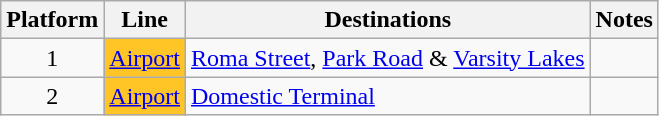<table class="wikitable" style="float: none; margin: 0.5em; ">
<tr>
<th>Platform</th>
<th>Line</th>
<th>Destinations</th>
<th>Notes</th>
</tr>
<tr>
<td rowspan="1" style="text-align:center;">1</td>
<td style="background:#FFC425"><a href='#'><span>Airport</span></a></td>
<td><a href='#'>Roma Street</a>, <a href='#'>Park Road</a> & <a href='#'>Varsity Lakes</a></td>
<td></td>
</tr>
<tr>
<td rowspan="1" style="text-align:center;">2</td>
<td style=background:#FFC425><a href='#'><span>Airport</span></a></td>
<td><a href='#'>Domestic Terminal</a></td>
<td></td>
</tr>
</table>
